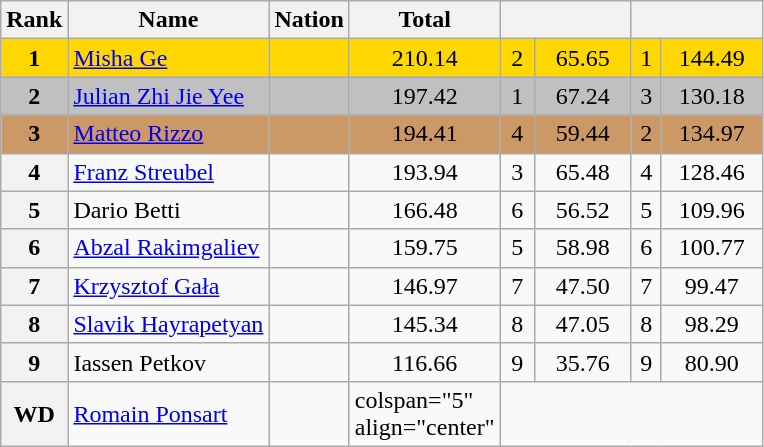<table class="wikitable sortable">
<tr>
<th>Rank</th>
<th>Name</th>
<th>Nation</th>
<th width="80px">Total</th>
<th colspan="2" width="80px"></th>
<th colspan="2" width="80px"></th>
</tr>
<tr bgcolor="gold">
<td align="center"><strong>1</strong></td>
<td><a href='#'>Misha Ge</a></td>
<td></td>
<td align="center">210.14</td>
<td align="center">2</td>
<td align="center">65.65</td>
<td align="center">1</td>
<td align="center">144.49</td>
</tr>
<tr bgcolor="silver">
<td align="center"><strong>2</strong></td>
<td><a href='#'>Julian Zhi Jie Yee</a></td>
<td></td>
<td align="center">197.42</td>
<td align="center">1</td>
<td align="center">67.24</td>
<td align="center">3</td>
<td align="center">130.18</td>
</tr>
<tr bgcolor="cc9966">
<td align="center"><strong>3</strong></td>
<td><a href='#'>Matteo Rizzo</a></td>
<td></td>
<td align="center">194.41</td>
<td align="center">4</td>
<td align="center">59.44</td>
<td align="center">2</td>
<td align="center">134.97</td>
</tr>
<tr>
<th>4</th>
<td><a href='#'>Franz Streubel</a></td>
<td></td>
<td align="center">193.94</td>
<td align="center">3</td>
<td align="center">65.48</td>
<td align="center">4</td>
<td align="center">128.46</td>
</tr>
<tr>
<th>5</th>
<td>Dario Betti</td>
<td></td>
<td align="center">166.48</td>
<td align="center">6</td>
<td align="center">56.52</td>
<td align="center">5</td>
<td align="center">109.96</td>
</tr>
<tr>
<th>6</th>
<td><a href='#'>Abzal Rakimgaliev</a></td>
<td></td>
<td align="center">159.75</td>
<td align="center">5</td>
<td align="center">58.98</td>
<td align="center">6</td>
<td align="center">100.77</td>
</tr>
<tr>
<th>7</th>
<td><a href='#'>Krzysztof Gała</a></td>
<td></td>
<td align="center">146.97</td>
<td align="center">7</td>
<td align="center">47.50</td>
<td align="center">7</td>
<td align="center">99.47</td>
</tr>
<tr>
<th>8</th>
<td><a href='#'>Slavik Hayrapetyan</a></td>
<td></td>
<td align="center">145.34</td>
<td align="center">8</td>
<td align="center">47.05</td>
<td align="center">8</td>
<td align="center">98.29</td>
</tr>
<tr>
<th>9</th>
<td>Iassen Petkov</td>
<td></td>
<td align="center">116.66</td>
<td align="center">9</td>
<td align="center">35.76</td>
<td align="center">9</td>
<td align="center">80.90</td>
</tr>
<tr>
<th>WD</th>
<td><a href='#'>Romain Ponsart</a></td>
<td></td>
<td>colspan="5" align="center" </td>
</tr>
</table>
